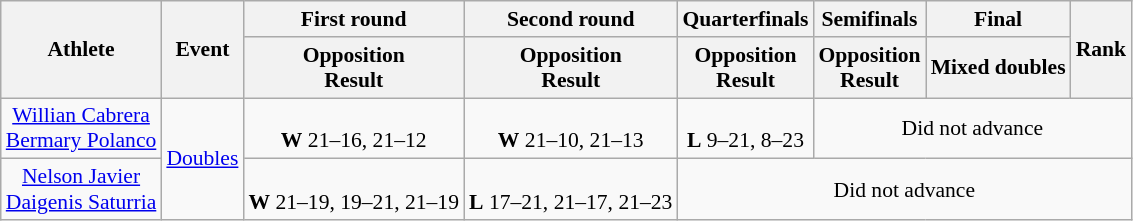<table class="wikitable" style="font-size:90%">
<tr>
<th rowspan="2">Athlete</th>
<th rowspan="2">Event</th>
<th>First round</th>
<th>Second round</th>
<th>Quarterfinals</th>
<th>Semifinals</th>
<th>Final</th>
<th rowspan="2">Rank</th>
</tr>
<tr>
<th>Opposition<br>Result</th>
<th>Opposition<br>Result</th>
<th>Opposition<br>Result</th>
<th>Opposition<br>Result</th>
<th Opposition>Mixed doubles</th>
</tr>
<tr align=center>
<td><a href='#'>Willian Cabrera</a><br><a href='#'>Bermary Polanco</a></td>
<td rowspan="2"><a href='#'>Doubles</a></td>
<td align=center><br><strong>W</strong> 21–16, 21–12</td>
<td align=center><br><strong>W</strong> 21–10, 21–13</td>
<td align=center><br><strong>L</strong> 9–21, 8–23</td>
<td colspan=3>Did not advance</td>
</tr>
<tr align=center>
<td><a href='#'>Nelson Javier</a><br><a href='#'>Daigenis Saturria</a></td>
<td align=center><br><strong>W</strong> 21–19, 19–21, 21–19</td>
<td align=center><br><strong>L</strong> 17–21, 21–17, 21–23</td>
<td colspan=4>Did not advance</td>
</tr>
</table>
